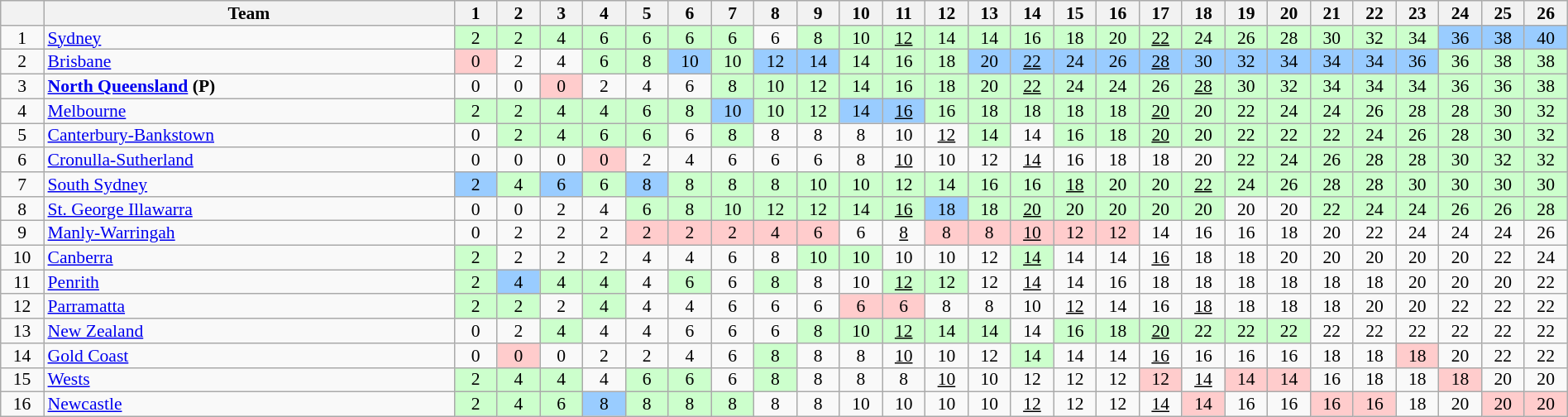<table class="wikitable"  style="text-align:center; line-height:90%; font-size:90%; width:100%;">
<tr>
<th style="width:20px;" abbr="Position"></th>
<th width=250>Team</th>
<th style="width:20px;" abbr="Round 1">1</th>
<th style="width:20px;" abbr="Round 2">2</th>
<th style="width:20px;" abbr="Round 3">3</th>
<th style="width:20px;" abbr="Round 4">4</th>
<th style="width:20px;" abbr="Round 5">5</th>
<th style="width:20px;" abbr="Round 6">6</th>
<th style="width:20px;" abbr="Round 7">7</th>
<th style="width:20px;" abbr="Round 8">8</th>
<th style="width:20px;" abbr="Round 9">9</th>
<th style="width:20px;" abbr="Round 10">10</th>
<th style="width:20px;" abbr="Round 11">11</th>
<th style="width:20px;" abbr="Round 12">12</th>
<th style="width:20px;" abbr="Round 13">13</th>
<th style="width:20px;" abbr="Round 14">14</th>
<th style="width:20px;" abbr="Round 15">15</th>
<th style="width:20px;" abbr="Round 16">16</th>
<th style="width:20px;" abbr="Round 17">17</th>
<th style="width:20px;" abbr="Round 18">18</th>
<th style="width:20px;" abbr="Round 19">19</th>
<th style="width:20px;" abbr="Round 20">20</th>
<th style="width:20px;" abbr="Round 21">21</th>
<th style="width:20px;" abbr="Round 22">22</th>
<th style="width:20px;" abbr="Round 23">23</th>
<th style="width:20px;" abbr="Round 24">24</th>
<th style="width:20px;" abbr="Round 25">25</th>
<th style="width:20px;" abbr="Round 26">26</th>
</tr>
<tr>
<td>1</td>
<td style="text-align:left;"> <a href='#'>Sydney</a></td>
<td style="background:#cfc;">2</td>
<td style="background:#cfc;">2</td>
<td style="background:#cfc;">4</td>
<td style="background:#cfc;">6</td>
<td style="background:#cfc;">6</td>
<td style="background:#cfc;">6</td>
<td style="background:#cfc;">6</td>
<td>6</td>
<td style="background:#cfc;">8</td>
<td style="background:#cfc;">10</td>
<td style="background:#cfc;"><u>12</u></td>
<td style="background:#cfc;">14</td>
<td style="background:#cfc;">14</td>
<td style="background:#cfc;">16</td>
<td style="background:#cfc;">18</td>
<td style="background:#cfc;">20</td>
<td style="background:#cfc;"><u>22</u></td>
<td style="background:#cfc;">24</td>
<td style="background:#cfc;">26</td>
<td style="background:#cfc;">28</td>
<td style="background:#cfc;">30</td>
<td style="background:#cfc;">32</td>
<td style="background:#cfc;">34</td>
<td style="background:#9cf;">36</td>
<td style="background:#9cf;">38</td>
<td style="background:#9cf;">40</td>
</tr>
<tr>
<td>2</td>
<td style="text-align:left;"> <a href='#'>Brisbane</a></td>
<td style="background:#fcc;">0</td>
<td>2</td>
<td>4</td>
<td style="background:#cfc;">6</td>
<td style="background:#cfc;">8</td>
<td style="background:#9cf;">10</td>
<td style="background:#cfc;">10</td>
<td style="background:#9cf;">12</td>
<td style="background:#9cf;">14</td>
<td style="background:#cfc;">14</td>
<td style="background:#cfc;">16</td>
<td style="background:#cfc;">18</td>
<td style="background:#9cf;">20</td>
<td style="background:#9cf;"><u>22</u></td>
<td style="background:#9cf;">24</td>
<td style="background:#9cf;">26</td>
<td style="background:#9cf;"><u>28</u></td>
<td style="background:#9cf;">30</td>
<td style="background:#9cf;">32</td>
<td style="background:#9cf;">34</td>
<td style="background:#9cf;">34</td>
<td style="background:#9cf;">34</td>
<td style="background:#9cf;">36</td>
<td style="background:#cfc;">36</td>
<td style="background:#cfc;">38</td>
<td style="background:#cfc;">38</td>
</tr>
<tr>
<td>3</td>
<td style="text-align:left;"> <strong><a href='#'>North Queensland</a> (P)</strong></td>
<td>0</td>
<td>0</td>
<td style="background:#fcc;">0</td>
<td>2</td>
<td>4</td>
<td>6</td>
<td style="background:#cfc;">8</td>
<td style="background:#cfc;">10</td>
<td style="background:#cfc;">12</td>
<td style="background:#cfc;">14</td>
<td style="background:#cfc;">16</td>
<td style="background:#cfc;">18</td>
<td style="background:#cfc;">20</td>
<td style="background:#cfc;"><u>22</u></td>
<td style="background:#cfc;">24</td>
<td style="background:#cfc;">24</td>
<td style="background:#cfc;">26</td>
<td style="background:#cfc;"><u>28</u></td>
<td style="background:#cfc;">30</td>
<td style="background:#cfc;">32</td>
<td style="background:#cfc;">34</td>
<td style="background:#cfc;">34</td>
<td style="background:#cfc;">34</td>
<td style="background:#cfc;">36</td>
<td style="background:#cfc;">36</td>
<td style="background:#cfc;">38</td>
</tr>
<tr>
<td>4</td>
<td style="text-align:left;"> <a href='#'>Melbourne</a></td>
<td style="background:#cfc;">2</td>
<td style="background:#cfc;">2</td>
<td style="background:#cfc;">4</td>
<td style="background:#cfc;">4</td>
<td style="background:#cfc;">6</td>
<td style="background:#cfc;">8</td>
<td style="background:#9cf;">10</td>
<td style="background:#cfc;">10</td>
<td style="background:#cfc;">12</td>
<td style="background:#9cf;">14</td>
<td style="background:#9cf;"><u>16</u></td>
<td style="background:#cfc;">16</td>
<td style="background:#cfc;">18</td>
<td style="background:#cfc;">18</td>
<td style="background:#cfc;">18</td>
<td style="background:#cfc;">18</td>
<td style="background:#cfc;"><u>20</u></td>
<td style="background:#cfc;">20</td>
<td style="background:#cfc;">22</td>
<td style="background:#cfc;">24</td>
<td style="background:#cfc;">24</td>
<td style="background:#cfc;">26</td>
<td style="background:#cfc;">28</td>
<td style="background:#cfc;">28</td>
<td style="background:#cfc;">30</td>
<td style="background:#cfc;">32</td>
</tr>
<tr>
<td>5</td>
<td style="text-align:left;"> <a href='#'>Canterbury-Bankstown</a></td>
<td>0</td>
<td style="background:#cfc;">2</td>
<td style="background:#cfc;">4</td>
<td style="background:#cfc;">6</td>
<td style="background:#cfc;">6</td>
<td>6</td>
<td style="background:#cfc;">8</td>
<td>8</td>
<td>8</td>
<td>8</td>
<td>10</td>
<td><u>12</u></td>
<td style="background:#cfc;">14</td>
<td>14</td>
<td style="background:#cfc;">16</td>
<td style="background:#cfc;">18</td>
<td style="background:#cfc;"><u>20</u></td>
<td style="background:#cfc;">20</td>
<td style="background:#cfc;">22</td>
<td style="background:#cfc;">22</td>
<td style="background:#cfc;">22</td>
<td style="background:#cfc;">24</td>
<td style="background:#cfc;">26</td>
<td style="background:#cfc;">28</td>
<td style="background:#cfc;">30</td>
<td style="background:#cfc;">32</td>
</tr>
<tr>
<td>6</td>
<td style="text-align:left;"> <a href='#'>Cronulla-Sutherland</a></td>
<td>0</td>
<td>0</td>
<td>0</td>
<td style="background:#fcc;">0</td>
<td>2</td>
<td>4</td>
<td>6</td>
<td>6</td>
<td>6</td>
<td>8</td>
<td><u>10</u></td>
<td>10</td>
<td>12</td>
<td><u>14</u></td>
<td>16</td>
<td>18</td>
<td>18</td>
<td>20</td>
<td style="background:#cfc;">22</td>
<td style="background:#cfc;">24</td>
<td style="background:#cfc;">26</td>
<td style="background:#cfc;">28</td>
<td style="background:#cfc;">28</td>
<td style="background:#cfc;">30</td>
<td style="background:#cfc;">32</td>
<td style="background:#cfc;">32</td>
</tr>
<tr>
<td>7</td>
<td style="text-align:left;"> <a href='#'>South Sydney</a></td>
<td style="background:#9cf;">2</td>
<td style="background:#cfc;">4</td>
<td style="background:#9cf;">6</td>
<td style="background:#cfc;">6</td>
<td style="background:#9cf;">8</td>
<td style="background:#cfc;">8</td>
<td style="background:#cfc;">8</td>
<td style="background:#cfc;">8</td>
<td style="background:#cfc;">10</td>
<td style="background:#cfc;">10</td>
<td style="background:#cfc;">12</td>
<td style="background:#cfc;">14</td>
<td style="background:#cfc;">16</td>
<td style="background:#cfc;">16</td>
<td style="background:#cfc;"><u>18</u></td>
<td style="background:#cfc;">20</td>
<td style="background:#cfc;">20</td>
<td style="background:#cfc;"><u>22</u></td>
<td style="background:#cfc;">24</td>
<td style="background:#cfc;">26</td>
<td style="background:#cfc;">28</td>
<td style="background:#cfc;">28</td>
<td style="background:#cfc;">30</td>
<td style="background:#cfc;">30</td>
<td style="background:#cfc;">30</td>
<td style="background:#cfc;">30</td>
</tr>
<tr>
<td>8</td>
<td style="text-align:left;"> <a href='#'>St. George Illawarra</a></td>
<td>0</td>
<td>0</td>
<td>2</td>
<td>4</td>
<td style="background:#cfc;">6</td>
<td style="background:#cfc;">8</td>
<td style="background:#cfc;">10</td>
<td style="background:#cfc;">12</td>
<td style="background:#cfc;">12</td>
<td style="background:#cfc;">14</td>
<td style="background:#cfc;"><u>16</u></td>
<td style="background:#9cf;">18</td>
<td style="background:#cfc;">18</td>
<td style="background:#cfc;"><u>20</u></td>
<td style="background:#cfc;">20</td>
<td style="background:#cfc;">20</td>
<td style="background:#cfc;">20</td>
<td style="background:#cfc;">20</td>
<td>20</td>
<td>20</td>
<td style="background:#cfc;">22</td>
<td style="background:#cfc;">24</td>
<td style="background:#cfc;">24</td>
<td style="background:#cfc;">26</td>
<td style="background:#cfc;">26</td>
<td style="background:#cfc;">28</td>
</tr>
<tr>
<td>9</td>
<td style="text-align:left;"> <a href='#'>Manly-Warringah</a></td>
<td>0</td>
<td>2</td>
<td>2</td>
<td>2</td>
<td style="background:#fcc;">2</td>
<td style="background:#fcc;">2</td>
<td style="background:#fcc;">2</td>
<td style="background:#fcc;">4</td>
<td style="background:#fcc;">6</td>
<td>6</td>
<td><u>8</u></td>
<td style="background:#fcc;">8</td>
<td style="background:#fcc;">8</td>
<td style="background:#fcc;"><u>10</u></td>
<td style="background:#fcc;">12</td>
<td style="background:#fcc;">12</td>
<td>14</td>
<td>16</td>
<td>16</td>
<td>18</td>
<td>20</td>
<td>22</td>
<td>24</td>
<td>24</td>
<td>24</td>
<td>26</td>
</tr>
<tr>
<td>10</td>
<td style="text-align:left;"> <a href='#'>Canberra</a></td>
<td style="background:#cfc;">2</td>
<td>2</td>
<td>2</td>
<td>2</td>
<td>4</td>
<td>4</td>
<td>6</td>
<td>8</td>
<td style="background:#cfc;">10</td>
<td style="background:#cfc;">10</td>
<td>10</td>
<td>10</td>
<td>12</td>
<td style="background:#cfc;"><u>14</u></td>
<td>14</td>
<td>14</td>
<td><u>16</u></td>
<td>18</td>
<td>18</td>
<td>20</td>
<td>20</td>
<td>20</td>
<td>20</td>
<td>20</td>
<td>22</td>
<td>24</td>
</tr>
<tr>
<td>11</td>
<td style="text-align:left;"> <a href='#'>Penrith</a></td>
<td style="background:#cfc;">2</td>
<td style="background:#9cf;">4</td>
<td style="background:#cfc;">4</td>
<td style="background:#cfc;">4</td>
<td>4</td>
<td style="background:#cfc;">6</td>
<td>6</td>
<td style="background:#cfc;">8</td>
<td>8</td>
<td>10</td>
<td style="background:#cfc;"><u>12</u></td>
<td style="background:#cfc;">12</td>
<td>12</td>
<td><u>14</u></td>
<td>14</td>
<td>16</td>
<td>18</td>
<td>18</td>
<td>18</td>
<td>18</td>
<td>18</td>
<td>18</td>
<td>20</td>
<td>20</td>
<td>20</td>
<td>22</td>
</tr>
<tr>
<td>12</td>
<td style="text-align:left;"> <a href='#'>Parramatta</a></td>
<td style="background:#cfc;">2</td>
<td style="background:#cfc;">2</td>
<td>2</td>
<td style="background:#cfc;">4</td>
<td>4</td>
<td>4</td>
<td>6</td>
<td>6</td>
<td>6</td>
<td style="background:#fcc;">6</td>
<td style="background:#fcc;">6</td>
<td>8</td>
<td>8</td>
<td>10</td>
<td><u>12</u></td>
<td>14</td>
<td>16</td>
<td><u>18</u></td>
<td>18</td>
<td>18</td>
<td>18</td>
<td>20</td>
<td>20</td>
<td>22</td>
<td>22</td>
<td>22</td>
</tr>
<tr>
<td>13</td>
<td style="text-align:left;"> <a href='#'>New Zealand</a></td>
<td>0</td>
<td>2</td>
<td style="background:#cfc;">4</td>
<td>4</td>
<td>4</td>
<td>6</td>
<td>6</td>
<td>6</td>
<td style="background:#cfc;">8</td>
<td style="background:#cfc;">10</td>
<td style="background:#cfc;"><u>12</u></td>
<td style="background:#cfc;">14</td>
<td style="background:#cfc;">14</td>
<td>14</td>
<td style="background:#cfc;">16</td>
<td style="background:#cfc;">18</td>
<td style="background:#cfc;"><u>20</u></td>
<td style="background:#cfc;">22</td>
<td style="background:#cfc;">22</td>
<td style="background:#cfc;">22</td>
<td>22</td>
<td>22</td>
<td>22</td>
<td>22</td>
<td>22</td>
<td>22</td>
</tr>
<tr>
<td>14</td>
<td style="text-align:left;"> <a href='#'>Gold Coast</a></td>
<td>0</td>
<td style="background:#fcc;">0</td>
<td>0</td>
<td>2</td>
<td>2</td>
<td>4</td>
<td>6</td>
<td style="background:#cfc;">8</td>
<td>8</td>
<td>8</td>
<td><u>10</u></td>
<td>10</td>
<td>12</td>
<td style="background:#cfc;">14</td>
<td>14</td>
<td>14</td>
<td><u>16</u></td>
<td>16</td>
<td>16</td>
<td>16</td>
<td>18</td>
<td>18</td>
<td style="background:#fcc;">18</td>
<td>20</td>
<td>22</td>
<td>22</td>
</tr>
<tr>
<td>15</td>
<td style="text-align:left;"> <a href='#'>Wests</a></td>
<td style="background:#cfc;">2</td>
<td style="background:#cfc;">4</td>
<td style="background:#cfc;">4</td>
<td>4</td>
<td style="background:#cfc;">6</td>
<td style="background:#cfc;">6</td>
<td>6</td>
<td style="background:#cfc;">8</td>
<td>8</td>
<td>8</td>
<td>8</td>
<td><u>10</u></td>
<td>10</td>
<td>12</td>
<td>12</td>
<td>12</td>
<td style="background:#fcc;">12</td>
<td><u>14</u></td>
<td style="background:#fcc;">14</td>
<td style="background:#fcc;">14</td>
<td>16</td>
<td>18</td>
<td>18</td>
<td style="background:#fcc;">18</td>
<td>20</td>
<td>20</td>
</tr>
<tr>
<td>16</td>
<td style="text-align:left;"> <a href='#'>Newcastle</a></td>
<td style="background:#cfc;">2</td>
<td style="background:#cfc;">4</td>
<td style="background:#cfc;">6</td>
<td style="background:#9cf;">8</td>
<td style="background:#cfc;">8</td>
<td style="background:#cfc;">8</td>
<td style="background:#cfc;">8</td>
<td>8</td>
<td>8</td>
<td>10</td>
<td>10</td>
<td>10</td>
<td>10</td>
<td><u>12</u></td>
<td>12</td>
<td>12</td>
<td><u>14</u></td>
<td style="background:#fcc;">14</td>
<td>16</td>
<td>16</td>
<td style="background:#fcc;">16</td>
<td style="background:#fcc;">16</td>
<td>18</td>
<td>20</td>
<td style="background:#fcc;">20</td>
<td style="background:#fcc;">20</td>
</tr>
</table>
